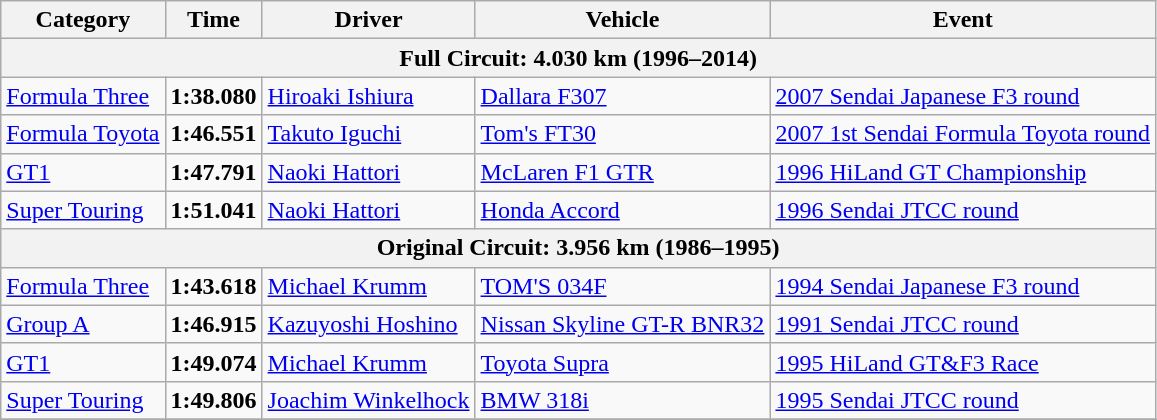<table class="wikitable">
<tr>
<th>Category</th>
<th>Time</th>
<th>Driver</th>
<th>Vehicle</th>
<th>Event</th>
</tr>
<tr>
<th colspan=5>Full Circuit: 4.030 km (1996–2014)</th>
</tr>
<tr>
<td><a href='#'>Formula Three</a></td>
<td><strong>1:38.080</strong></td>
<td><a href='#'>Hiroaki Ishiura</a></td>
<td><a href='#'>Dallara F307</a></td>
<td><a href='#'>2007 Sendai Japanese F3 round</a></td>
</tr>
<tr>
<td><a href='#'>Formula Toyota</a></td>
<td><strong>1:46.551</strong></td>
<td><a href='#'>Takuto Iguchi</a></td>
<td><a href='#'>Tom's FT30</a></td>
<td><a href='#'>2007 1st Sendai Formula Toyota round</a></td>
</tr>
<tr>
<td><a href='#'>GT1</a></td>
<td><strong>1:47.791</strong></td>
<td><a href='#'>Naoki Hattori</a></td>
<td><a href='#'>McLaren F1 GTR</a></td>
<td><a href='#'>1996 HiLand GT Championship</a></td>
</tr>
<tr>
<td><a href='#'>Super Touring</a></td>
<td><strong>1:51.041</strong></td>
<td><a href='#'>Naoki Hattori</a></td>
<td><a href='#'>Honda Accord</a></td>
<td><a href='#'>1996 Sendai JTCC round</a></td>
</tr>
<tr>
<th colspan=5>Original Circuit: 3.956 km (1986–1995)</th>
</tr>
<tr>
<td><a href='#'>Formula Three</a></td>
<td><strong>1:43.618</strong></td>
<td><a href='#'>Michael Krumm</a></td>
<td><a href='#'>TOM'S 034F</a></td>
<td><a href='#'>1994 Sendai Japanese F3 round</a></td>
</tr>
<tr>
<td><a href='#'>Group A</a></td>
<td><strong>1:46.915</strong></td>
<td><a href='#'>Kazuyoshi Hoshino</a></td>
<td><a href='#'>Nissan Skyline GT-R BNR32</a></td>
<td><a href='#'>1991 Sendai JTCC round</a></td>
</tr>
<tr>
<td><a href='#'>GT1</a></td>
<td><strong>1:49.074</strong></td>
<td><a href='#'>Michael Krumm</a></td>
<td><a href='#'>Toyota Supra</a></td>
<td><a href='#'>1995 HiLand GT&F3 Race</a></td>
</tr>
<tr>
<td><a href='#'>Super Touring</a></td>
<td><strong>1:49.806</strong></td>
<td><a href='#'>Joachim Winkelhock</a></td>
<td><a href='#'>BMW 318i</a></td>
<td><a href='#'>1995 Sendai JTCC round</a></td>
</tr>
<tr>
</tr>
</table>
